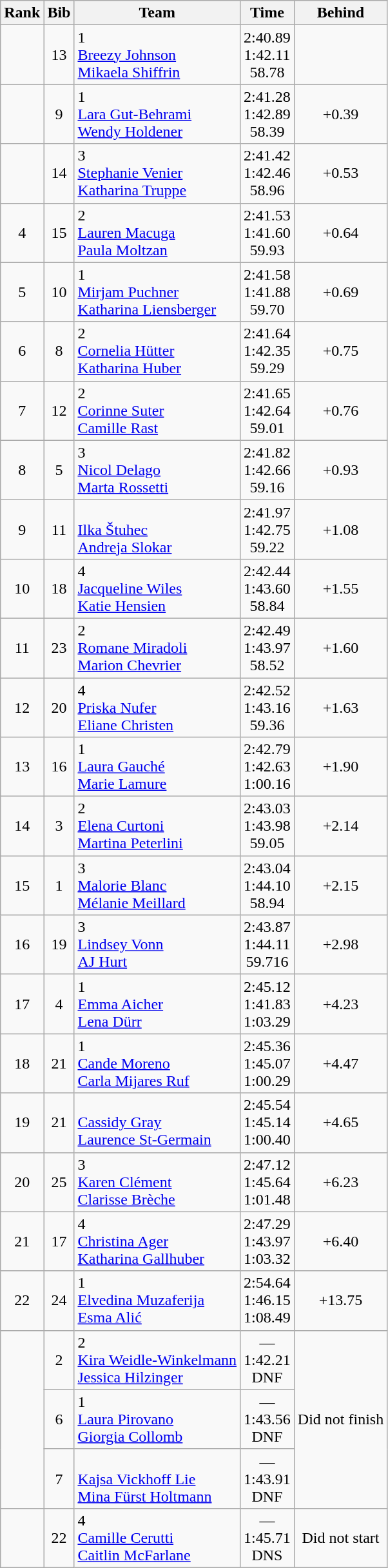<table class="wikitable sortable" style="text-align:center">
<tr>
<th>Rank</th>
<th>Bib</th>
<th>Team</th>
<th>Time</th>
<th>Behind</th>
</tr>
<tr>
<td></td>
<td>13</td>
<td align=left> 1<br><a href='#'>Breezy Johnson</a><br><a href='#'>Mikaela Shiffrin</a></td>
<td>2:40.89<br>1:42.11<br>58.78</td>
<td></td>
</tr>
<tr>
<td></td>
<td>9</td>
<td align=left> 1<br><a href='#'>Lara Gut-Behrami</a><br><a href='#'>Wendy Holdener</a></td>
<td>2:41.28 <br>1:42.89<br>58.39</td>
<td>+0.39</td>
</tr>
<tr>
<td></td>
<td>14</td>
<td align=left> 3<br><a href='#'>Stephanie Venier</a><br><a href='#'>Katharina Truppe</a></td>
<td>2:41.42<br>1:42.46<br>58.96</td>
<td>+0.53</td>
</tr>
<tr>
<td>4</td>
<td>15</td>
<td align=left> 2<br><a href='#'>Lauren Macuga</a><br><a href='#'>Paula Moltzan</a></td>
<td>2:41.53<br>1:41.60<br>59.93</td>
<td>+0.64</td>
</tr>
<tr>
<td>5</td>
<td>10</td>
<td align=left> 1<br><a href='#'>Mirjam Puchner</a><br><a href='#'>Katharina Liensberger</a></td>
<td>2:41.58<br>1:41.88<br>59.70</td>
<td>+0.69</td>
</tr>
<tr>
<td>6</td>
<td>8</td>
<td align=left> 2<br><a href='#'>Cornelia Hütter</a><br><a href='#'>Katharina Huber</a></td>
<td>2:41.64<br>1:42.35<br>59.29</td>
<td>+0.75</td>
</tr>
<tr>
<td>7</td>
<td>12</td>
<td align=left> 2<br><a href='#'>Corinne Suter</a><br><a href='#'>Camille Rast</a></td>
<td>2:41.65<br>1:42.64<br>59.01</td>
<td>+0.76</td>
</tr>
<tr>
<td>8</td>
<td>5</td>
<td align=left> 3<br><a href='#'>Nicol Delago</a><br><a href='#'>Marta Rossetti</a></td>
<td>2:41.82<br>1:42.66<br>59.16</td>
<td>+0.93</td>
</tr>
<tr>
<td>9</td>
<td>11</td>
<td align=left><br><a href='#'>Ilka Štuhec</a><br><a href='#'>Andreja Slokar</a></td>
<td>2:41.97<br>1:42.75<br>59.22</td>
<td>+1.08</td>
</tr>
<tr>
<td>10</td>
<td>18</td>
<td align=left> 4<br><a href='#'>Jacqueline Wiles</a><br><a href='#'>Katie Hensien</a></td>
<td>2:42.44<br>1:43.60<br>58.84</td>
<td>+1.55</td>
</tr>
<tr>
<td>11</td>
<td>23</td>
<td align=left> 2<br><a href='#'>Romane Miradoli</a><br><a href='#'>Marion Chevrier</a></td>
<td>2:42.49<br>1:43.97<br>58.52</td>
<td>+1.60</td>
</tr>
<tr>
<td>12</td>
<td>20</td>
<td align=left> 4<br><a href='#'>Priska Nufer</a><br><a href='#'>Eliane Christen</a></td>
<td>2:42.52<br>1:43.16<br>59.36</td>
<td>+1.63</td>
</tr>
<tr>
<td>13</td>
<td>16</td>
<td align=left> 1<br><a href='#'>Laura Gauché</a><br><a href='#'>Marie Lamure</a></td>
<td>2:42.79<br>1:42.63<br>1:00.16</td>
<td>+1.90</td>
</tr>
<tr>
<td>14</td>
<td>3</td>
<td align=left> 2<br><a href='#'>Elena Curtoni</a><br><a href='#'>Martina Peterlini</a></td>
<td>2:43.03<br>1:43.98<br>59.05</td>
<td>+2.14</td>
</tr>
<tr>
<td>15</td>
<td>1</td>
<td align=left> 3<br><a href='#'>Malorie Blanc</a><br><a href='#'>Mélanie Meillard</a></td>
<td>2:43.04<br>1:44.10<br>58.94</td>
<td>+2.15</td>
</tr>
<tr>
<td>16</td>
<td>19</td>
<td align=left> 3<br><a href='#'>Lindsey Vonn</a><br><a href='#'>AJ Hurt</a></td>
<td>2:43.87<br>1:44.11<br>59.716</td>
<td>+2.98</td>
</tr>
<tr>
<td>17</td>
<td>4</td>
<td align=left> 1<br><a href='#'>Emma Aicher</a><br><a href='#'>Lena Dürr</a></td>
<td>2:45.12<br>1:41.83<br>1:03.29</td>
<td>+4.23</td>
</tr>
<tr>
<td>18</td>
<td>21</td>
<td align=left> 1<br><a href='#'>Cande Moreno</a><br><a href='#'>Carla Mijares Ruf</a></td>
<td>2:45.36<br>1:45.07<br>1:00.29</td>
<td>+4.47</td>
</tr>
<tr>
<td>19</td>
<td>21</td>
<td align=left><br><a href='#'>Cassidy Gray</a><br><a href='#'>Laurence St-Germain</a></td>
<td>2:45.54<br>1:45.14<br>1:00.40</td>
<td>+4.65</td>
</tr>
<tr>
<td>20</td>
<td>25</td>
<td align=left> 3<br><a href='#'>Karen Clément</a><br><a href='#'>Clarisse Brèche</a></td>
<td>2:47.12<br>1:45.64<br>1:01.48</td>
<td>+6.23</td>
</tr>
<tr>
<td>21</td>
<td>17</td>
<td align=left> 4<br><a href='#'>Christina Ager</a><br><a href='#'>Katharina Gallhuber</a></td>
<td>2:47.29<br>1:43.97<br>1:03.32</td>
<td>+6.40</td>
</tr>
<tr>
<td>22</td>
<td>24</td>
<td align=left> 1<br><a href='#'>Elvedina Muzaferija</a><br><a href='#'>Esma Alić</a></td>
<td>2:54.64<br>1:46.15<br>1:08.49</td>
<td>+13.75</td>
</tr>
<tr>
<td rowspan=3></td>
<td>2</td>
<td align=left> 2<br><a href='#'>Kira Weidle-Winkelmann</a><br><a href='#'>Jessica Hilzinger</a></td>
<td>—<br>1:42.21<br>DNF</td>
<td rowspan="3">Did not finish</td>
</tr>
<tr>
<td>6</td>
<td align=left> 1<br><a href='#'>Laura Pirovano</a><br><a href='#'>Giorgia Collomb</a></td>
<td>—<br>1:43.56<br>DNF</td>
</tr>
<tr>
<td>7</td>
<td align=left><br><a href='#'>Kajsa Vickhoff Lie</a><br><a href='#'>Mina Fürst Holtmann</a></td>
<td>—<br>1:43.91<br>DNF</td>
</tr>
<tr>
<td></td>
<td>22</td>
<td align=left> 4<br><a href='#'>Camille Cerutti</a><br><a href='#'>Caitlin McFarlane</a></td>
<td>—<br>1:45.71<br>DNS</td>
<td>Did not start</td>
</tr>
</table>
